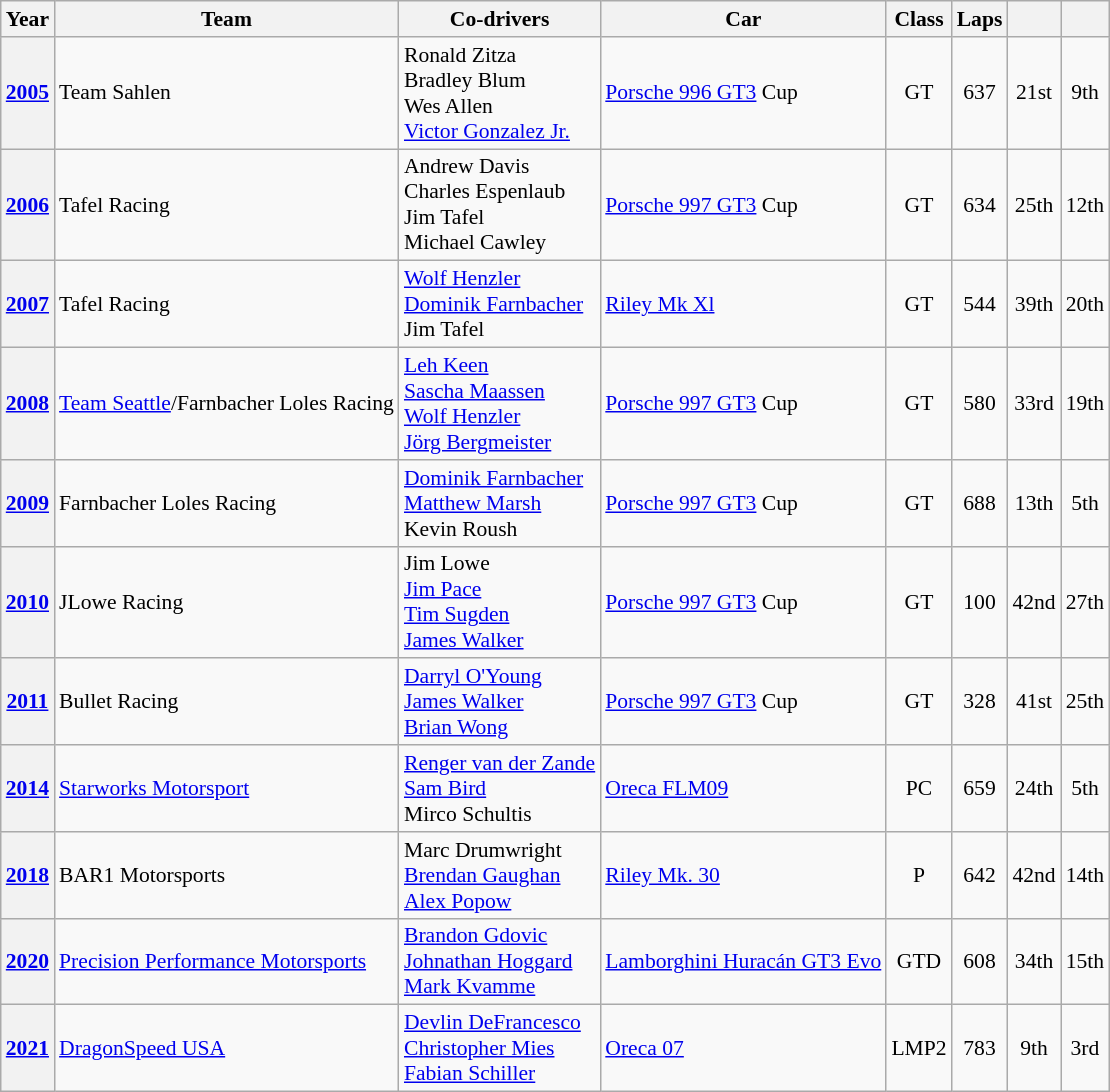<table class="wikitable" style="text-align:center; font-size:90%;">
<tr>
<th>Year</th>
<th>Team</th>
<th>Co-drivers</th>
<th>Car</th>
<th>Class</th>
<th>Laps</th>
<th></th>
<th></th>
</tr>
<tr>
<th><a href='#'>2005</a></th>
<td align="left"> Team Sahlen</td>
<td align="left"> Ronald Zitza<br> Bradley Blum<br> Wes Allen<br> <a href='#'>Victor Gonzalez Jr.</a></td>
<td align="left"><a href='#'>Porsche 996 GT3</a> Cup</td>
<td>GT</td>
<td>637</td>
<td>21st</td>
<td>9th</td>
</tr>
<tr>
<th><a href='#'>2006</a></th>
<td align="left"> Tafel Racing</td>
<td align="left"> Andrew Davis<br> Charles Espenlaub<br> Jim Tafel<br> Michael Cawley</td>
<td align="left"><a href='#'>Porsche 997 GT3</a> Cup</td>
<td>GT</td>
<td>634</td>
<td>25th</td>
<td>12th</td>
</tr>
<tr>
<th><a href='#'>2007</a></th>
<td align="left"> Tafel Racing</td>
<td align="left"> <a href='#'>Wolf Henzler</a><br> <a href='#'>Dominik Farnbacher</a><br> Jim Tafel</td>
<td align="left"><a href='#'>Riley Mk Xl</a></td>
<td>GT</td>
<td>544</td>
<td>39th</td>
<td>20th</td>
</tr>
<tr>
<th><a href='#'>2008</a></th>
<td align="left"> <a href='#'>Team Seattle</a>/Farnbacher Loles Racing</td>
<td align="left"> <a href='#'>Leh Keen</a><br> <a href='#'>Sascha Maassen</a><br> <a href='#'>Wolf Henzler</a><br> <a href='#'>Jörg Bergmeister</a></td>
<td align="left"><a href='#'>Porsche 997 GT3</a> Cup</td>
<td>GT</td>
<td>580</td>
<td>33rd</td>
<td>19th</td>
</tr>
<tr>
<th><a href='#'>2009</a></th>
<td align="left"> Farnbacher Loles Racing</td>
<td align="left"> <a href='#'>Dominik Farnbacher</a><br> <a href='#'>Matthew Marsh</a><br> Kevin Roush</td>
<td align="left"><a href='#'>Porsche 997 GT3</a> Cup</td>
<td>GT</td>
<td>688</td>
<td>13th</td>
<td>5th</td>
</tr>
<tr>
<th><a href='#'>2010</a></th>
<td align="left"> JLowe Racing</td>
<td align="left"> Jim Lowe<br> <a href='#'>Jim Pace</a><br> <a href='#'>Tim Sugden</a><br> <a href='#'>James Walker</a></td>
<td align="left"><a href='#'>Porsche 997 GT3</a> Cup</td>
<td>GT</td>
<td>100</td>
<td>42nd</td>
<td>27th</td>
</tr>
<tr>
<th><a href='#'>2011</a></th>
<td align="left"> Bullet Racing</td>
<td align="left"> <a href='#'>Darryl O'Young</a><br> <a href='#'>James Walker</a><br> <a href='#'>Brian Wong</a></td>
<td align="left"><a href='#'>Porsche 997 GT3</a> Cup</td>
<td>GT</td>
<td>328</td>
<td>41st</td>
<td>25th</td>
</tr>
<tr>
<th><a href='#'>2014</a></th>
<td align="left"> <a href='#'>Starworks Motorsport</a></td>
<td align="left"> <a href='#'>Renger van der Zande</a><br> <a href='#'>Sam Bird</a><br> Mirco Schultis</td>
<td align="left"><a href='#'>Oreca FLM09</a></td>
<td>PC</td>
<td>659</td>
<td>24th</td>
<td>5th</td>
</tr>
<tr>
<th><a href='#'>2018</a></th>
<td align="left"> BAR1 Motorsports</td>
<td align="left"> Marc Drumwright<br> <a href='#'>Brendan Gaughan</a><br> <a href='#'>Alex Popow</a></td>
<td align="left"><a href='#'>Riley Mk. 30</a></td>
<td>P</td>
<td>642</td>
<td>42nd</td>
<td>14th</td>
</tr>
<tr>
<th><a href='#'>2020</a></th>
<td align="left"> <a href='#'>Precision Performance Motorsports</a></td>
<td align="left"> <a href='#'>Brandon Gdovic</a><br> <a href='#'>Johnathan Hoggard</a><br> <a href='#'>Mark Kvamme</a></td>
<td align="left"><a href='#'>Lamborghini Huracán GT3 Evo</a></td>
<td>GTD</td>
<td>608</td>
<td>34th</td>
<td>15th</td>
</tr>
<tr>
<th><a href='#'>2021</a></th>
<td align="left"> <a href='#'>DragonSpeed USA</a></td>
<td align="left"> <a href='#'>Devlin DeFrancesco</a><br> <a href='#'>Christopher Mies</a><br> <a href='#'>Fabian Schiller</a></td>
<td align="left"><a href='#'>Oreca 07</a></td>
<td>LMP2</td>
<td>783</td>
<td>9th</td>
<td>3rd</td>
</tr>
</table>
